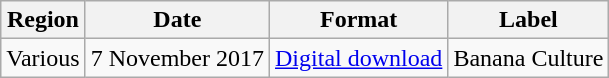<table class="wikitable">
<tr>
<th>Region</th>
<th>Date</th>
<th>Format</th>
<th>Label</th>
</tr>
<tr>
<td>Various</td>
<td>7 November 2017</td>
<td><a href='#'>Digital download</a></td>
<td>Banana Culture</td>
</tr>
</table>
